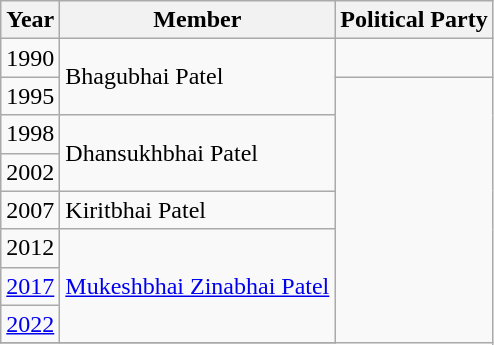<table class="wikitable sortable">
<tr>
<th>Year</th>
<th>Member</th>
<th colspan="2">Political Party</th>
</tr>
<tr>
<td>1990</td>
<td rowspan=2>Bhagubhai Patel</td>
<td></td>
</tr>
<tr>
<td>1995</td>
</tr>
<tr>
<td>1998</td>
<td rowspan=2>Dhansukhbhai Patel</td>
</tr>
<tr>
<td>2002</td>
</tr>
<tr>
<td>2007</td>
<td>Kiritbhai Patel</td>
</tr>
<tr>
<td>2012</td>
<td rowspan=3><a href='#'>Mukeshbhai Zinabhai Patel</a></td>
</tr>
<tr>
<td><a href='#'>2017</a></td>
</tr>
<tr>
<td><a href='#'>2022</a></td>
</tr>
<tr>
</tr>
</table>
